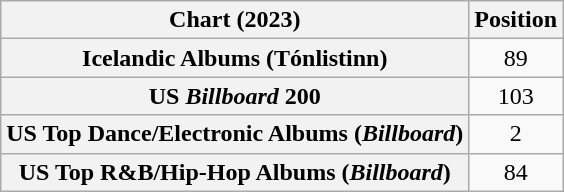<table class="wikitable sortable plainrowheaders" style="text-align:center">
<tr>
<th scope="col">Chart (2023)</th>
<th scope="col">Position</th>
</tr>
<tr>
<th scope="row">Icelandic Albums (Tónlistinn)</th>
<td>89</td>
</tr>
<tr>
<th scope="row">US <em>Billboard</em> 200</th>
<td>103</td>
</tr>
<tr>
<th scope="row">US Top Dance/Electronic Albums (<em>Billboard</em>)</th>
<td>2</td>
</tr>
<tr>
<th scope="row">US Top R&B/Hip-Hop Albums (<em>Billboard</em>)</th>
<td>84</td>
</tr>
</table>
